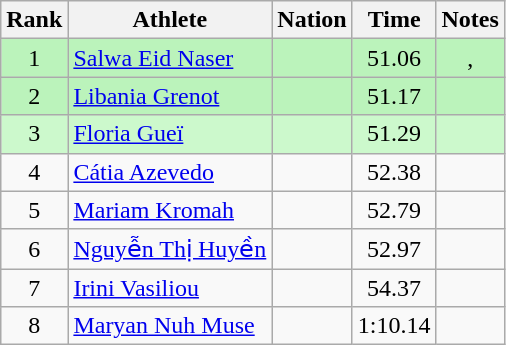<table class="wikitable sortable" style="text-align:center">
<tr>
<th>Rank</th>
<th>Athlete</th>
<th>Nation</th>
<th>Time</th>
<th>Notes</th>
</tr>
<tr bgcolor=#bbf3bb>
<td>1</td>
<td align=left><a href='#'>Salwa Eid Naser</a></td>
<td align=left></td>
<td>51.06</td>
<td>, </td>
</tr>
<tr bgcolor=#bbf3bb>
<td>2</td>
<td align=left><a href='#'>Libania Grenot</a></td>
<td align=left></td>
<td>51.17</td>
<td></td>
</tr>
<tr bgcolor=#ccf9cc>
<td>3</td>
<td align=left><a href='#'>Floria Gueï</a></td>
<td align=left></td>
<td>51.29</td>
<td></td>
</tr>
<tr>
<td>4</td>
<td align=left><a href='#'>Cátia Azevedo</a></td>
<td align=left></td>
<td>52.38</td>
<td></td>
</tr>
<tr>
<td>5</td>
<td align=left><a href='#'>Mariam Kromah</a></td>
<td align=left></td>
<td>52.79</td>
<td></td>
</tr>
<tr>
<td>6</td>
<td align=left><a href='#'>Nguyễn Thị Huyền</a></td>
<td align=left></td>
<td>52.97</td>
<td></td>
</tr>
<tr>
<td>7</td>
<td align=left><a href='#'>Irini Vasiliou</a></td>
<td align=left></td>
<td>54.37</td>
<td></td>
</tr>
<tr>
<td>8</td>
<td align=left><a href='#'>Maryan Nuh Muse</a></td>
<td align=left></td>
<td>1:10.14</td>
<td></td>
</tr>
</table>
